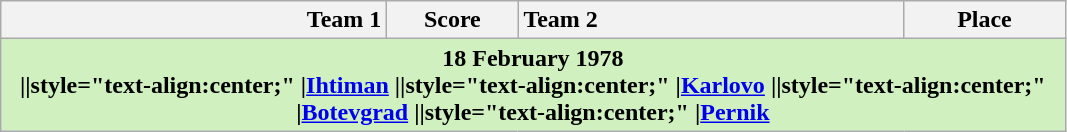<table class="wikitable">
<tr>
<th width="250" style="text-align:right;">Team 1</th>
<th width="80" style="text-align:center;">Score</th>
<th width="250" style="text-align:left;">Team 2</th>
<th width="100" style="text-align:center;">Place</th>
</tr>
<tr>
<th colspan=4 style="background-color:#D0F0C0;"><strong>18 February 1978</strong><br>||style="text-align:center;" |<a href='#'>Ihtiman</a>
||style="text-align:center;" |<a href='#'>Karlovo</a>
||style="text-align:center;" |<a href='#'>Botevgrad</a>
||style="text-align:center;" |<a href='#'>Pernik</a></th>
</tr>
</table>
